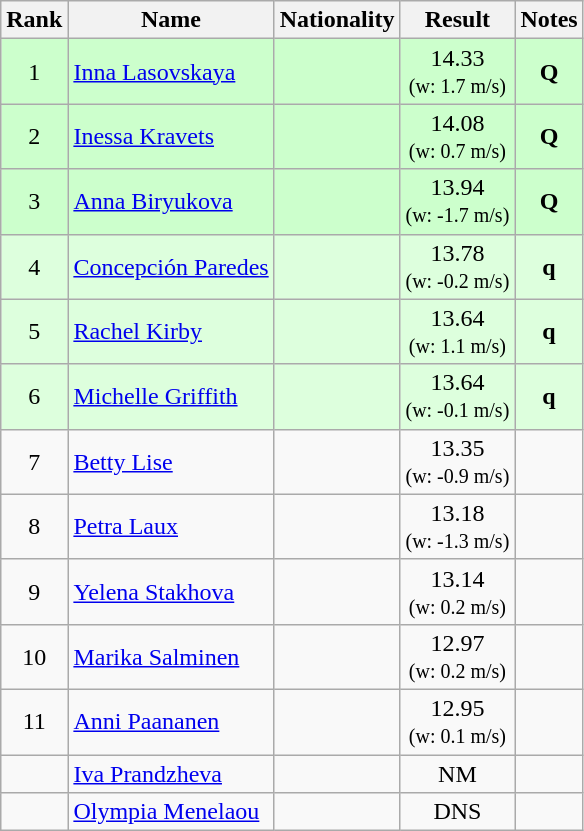<table class="wikitable sortable" style="text-align:center">
<tr>
<th>Rank</th>
<th>Name</th>
<th>Nationality</th>
<th>Result</th>
<th>Notes</th>
</tr>
<tr bgcolor=ccffcc>
<td>1</td>
<td align=left><a href='#'>Inna Lasovskaya</a></td>
<td align=left></td>
<td>14.33<br><small>(w: 1.7 m/s)</small></td>
<td><strong>Q</strong></td>
</tr>
<tr bgcolor=ccffcc>
<td>2</td>
<td align=left><a href='#'>Inessa Kravets</a></td>
<td align=left></td>
<td>14.08<br><small>(w: 0.7 m/s)</small></td>
<td><strong>Q</strong></td>
</tr>
<tr bgcolor=ccffcc>
<td>3</td>
<td align=left><a href='#'>Anna Biryukova</a></td>
<td align=left></td>
<td>13.94<br><small>(w: -1.7 m/s)</small></td>
<td><strong>Q</strong></td>
</tr>
<tr bgcolor=ddffdd>
<td>4</td>
<td align=left><a href='#'>Concepción Paredes</a></td>
<td align=left></td>
<td>13.78<br><small>(w: -0.2 m/s)</small></td>
<td><strong>q</strong></td>
</tr>
<tr bgcolor=ddffdd>
<td>5</td>
<td align=left><a href='#'>Rachel Kirby</a></td>
<td align=left></td>
<td>13.64<br><small>(w: 1.1 m/s)</small></td>
<td><strong>q</strong></td>
</tr>
<tr bgcolor=ddffdd>
<td>6</td>
<td align=left><a href='#'>Michelle Griffith</a></td>
<td align=left></td>
<td>13.64<br><small>(w: -0.1 m/s)</small></td>
<td><strong>q</strong></td>
</tr>
<tr>
<td>7</td>
<td align=left><a href='#'>Betty Lise</a></td>
<td align=left></td>
<td>13.35<br><small>(w: -0.9 m/s)</small></td>
<td></td>
</tr>
<tr>
<td>8</td>
<td align=left><a href='#'>Petra Laux</a></td>
<td align=left></td>
<td>13.18<br><small>(w: -1.3 m/s)</small></td>
<td></td>
</tr>
<tr>
<td>9</td>
<td align=left><a href='#'>Yelena Stakhova</a></td>
<td align=left></td>
<td>13.14<br><small>(w: 0.2 m/s)</small></td>
<td></td>
</tr>
<tr>
<td>10</td>
<td align=left><a href='#'>Marika Salminen</a></td>
<td align=left></td>
<td>12.97<br><small>(w: 0.2 m/s)</small></td>
<td></td>
</tr>
<tr>
<td>11</td>
<td align=left><a href='#'>Anni Paananen</a></td>
<td align=left></td>
<td>12.95<br><small>(w: 0.1 m/s)</small></td>
<td></td>
</tr>
<tr>
<td></td>
<td align=left><a href='#'>Iva Prandzheva</a></td>
<td align=left></td>
<td>NM</td>
<td></td>
</tr>
<tr>
<td></td>
<td align=left><a href='#'>Olympia Menelaou</a></td>
<td align=left></td>
<td>DNS</td>
<td></td>
</tr>
</table>
